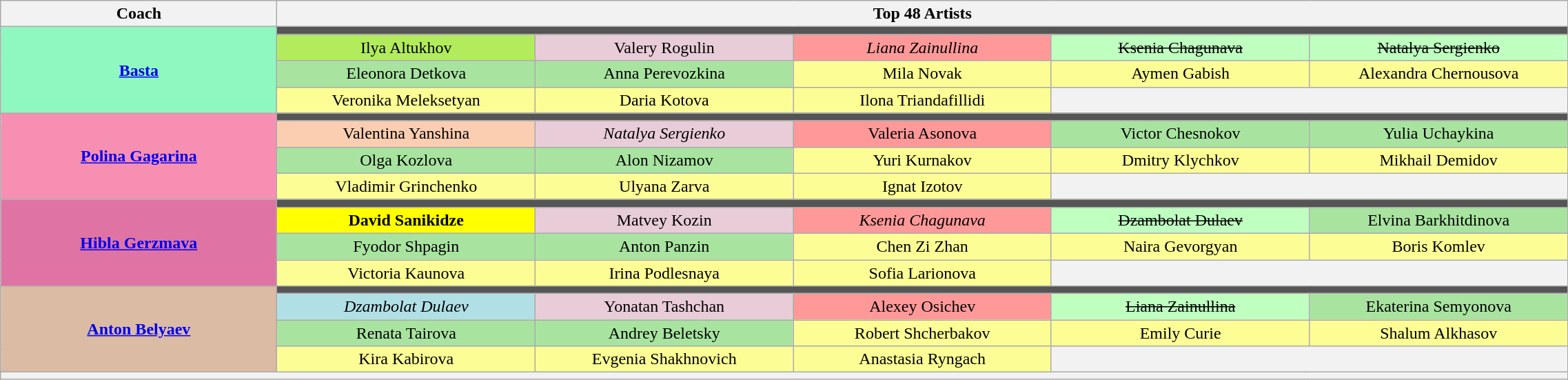<table class="wikitable" style="text-align:center; width:120%">
<tr>
<th scope="col" style="width:15%">Coach</th>
<th colspan="5" scope="col" style="width:85%">Top 48 Artists</th>
</tr>
<tr>
<th rowspan=4 style="background:#8ff7c0"><a href='#'>Basta</a></th>
<td colspan="5" style="background:#555"></td>
</tr>
<tr>
<td style="background:#B2EC5D; width:14%">Ilya Altukhov</td>
<td style="background:#E8CCD7; width:14%">Valery Rogulin</td>
<td style="background:#FF9999; width:14%"><em>Liana Zainullina</em></td>
<td style="background:#BFFFC0; width:14%"><s>Ksenia Chagunava</s></td>
<td style="background:#BFFFC0; width:14%"><s> Natalya Sergienko</s></td>
</tr>
<tr>
<td style="background:#A8E4A0">Eleonora Detkova</td>
<td style="background:#A8E4A0">Anna Perevozkina</td>
<td style="background:#FDFD96">Mila Novak</td>
<td style="background:#FDFD96">Aymen Gabish</td>
<td style="background:#FDFD96">Alexandra Chernousova</td>
</tr>
<tr>
<td style="background:#FDFD96">Veronika Meleksetyan</td>
<td style="background:#FDFD96">Daria Kotova</td>
<td style="background:#FDFD96">Ilona Triandafillidi</td>
<th colspan="2"></th>
</tr>
<tr>
<th rowspan=4 style="background:#f78fb2;"><a href='#'>Polina Gagarina</a></th>
<td colspan="5" style="background:#555"></td>
</tr>
<tr>
<td style="background:#FBCEB1">Valentina Yanshina</td>
<td style="background:#E8CCD7"><em>Natalya Sergienko</em></td>
<td style="background:#FF9999">Valeria Asonova</td>
<td style="background:#A8E4A0">Victor Chesnokov</td>
<td style="background:#A8E4A0">Yulia Uchaykina</td>
</tr>
<tr>
<td style="background:#A8E4A0">Olga Kozlova</td>
<td style="background:#A8E4A0">Alon Nizamov</td>
<td style="background:#FDFD96">Yuri Kurnakov</td>
<td style="background:#FDFD96">Dmitry Klychkov</td>
<td style="background:#FDFD96">Mikhail Demidov</td>
</tr>
<tr>
<td style="background:#FDFD96">Vladimir Grinchenko</td>
<td style="background:#FDFD96">Ulyana Zarva</td>
<td style="background:#FDFD96">Ignat Izotov</td>
<th colspan="2"></th>
</tr>
<tr>
<th rowspan=4 style="background:#df74a4"><a href='#'>Hibla Gerzmava</a></th>
<td colspan="5" style="background:#555"></td>
</tr>
<tr>
<td style="background:yellow"><strong>David Sanikidze</strong></td>
<td style="background:#E8CCD7">Matvey Kozin</td>
<td style="background:#FF9999"><em>Ksenia Chagunava</em></td>
<td style="background:#BFFFC0"><s>Dzambolat Dulaev</s></td>
<td style="background:#A8E4A0">Elvina Barkhitdinova</td>
</tr>
<tr>
<td style="background:#A8E4A0">Fyodor Shpagin</td>
<td style="background:#A8E4A0">Anton Panzin</td>
<td style="background:#FDFD96">Chen Zi Zhan</td>
<td style="background:#FDFD96">Naira Gevorgyan</td>
<td style="background:#FDFD96">Boris Komlev</td>
</tr>
<tr>
<td style="background:#FDFD96">Victoria Kaunova</td>
<td style="background:#FDFD96">Irina Podlesnaya</td>
<td style="background:#FDFD96">Sofia Larionova</td>
<th colspan="2"></th>
</tr>
<tr>
<th rowspan=4 style="background:#dbbba4;"><a href='#'>Anton Belyaev</a></th>
<td colspan="5" style="background:#555"></td>
</tr>
<tr>
<td style="background:#B0E0E6"><em>Dzambolat Dulaev</em></td>
<td style="background:#E8CCD7">Yonatan Tashchan</td>
<td style="background:#FF9999">Alexey Osichev</td>
<td style="background:#BFFFC0"><s> Liana Zainullina</s></td>
<td style="background:#A8E4A0">Ekaterina Semyonova</td>
</tr>
<tr>
<td style="background:#A8E4A0">Renata Tairova</td>
<td style="background:#A8E4A0">Andrey Beletsky</td>
<td style="background:#FDFD96">Robert Shcherbakov</td>
<td style="background:#FDFD96">Emily Curie</td>
<td style="background:#FDFD96">Shalum Alkhasov</td>
</tr>
<tr>
<td style="background:#FDFD96">Kira Kabirova</td>
<td style="background:#FDFD96">Evgenia Shakhnovich</td>
<td style="background:#FDFD96">Anastasia Ryngach</td>
<th colspan="2"></th>
</tr>
<tr>
<th colspan="6" style="font-size:95%; line-height:14px"></th>
</tr>
</table>
